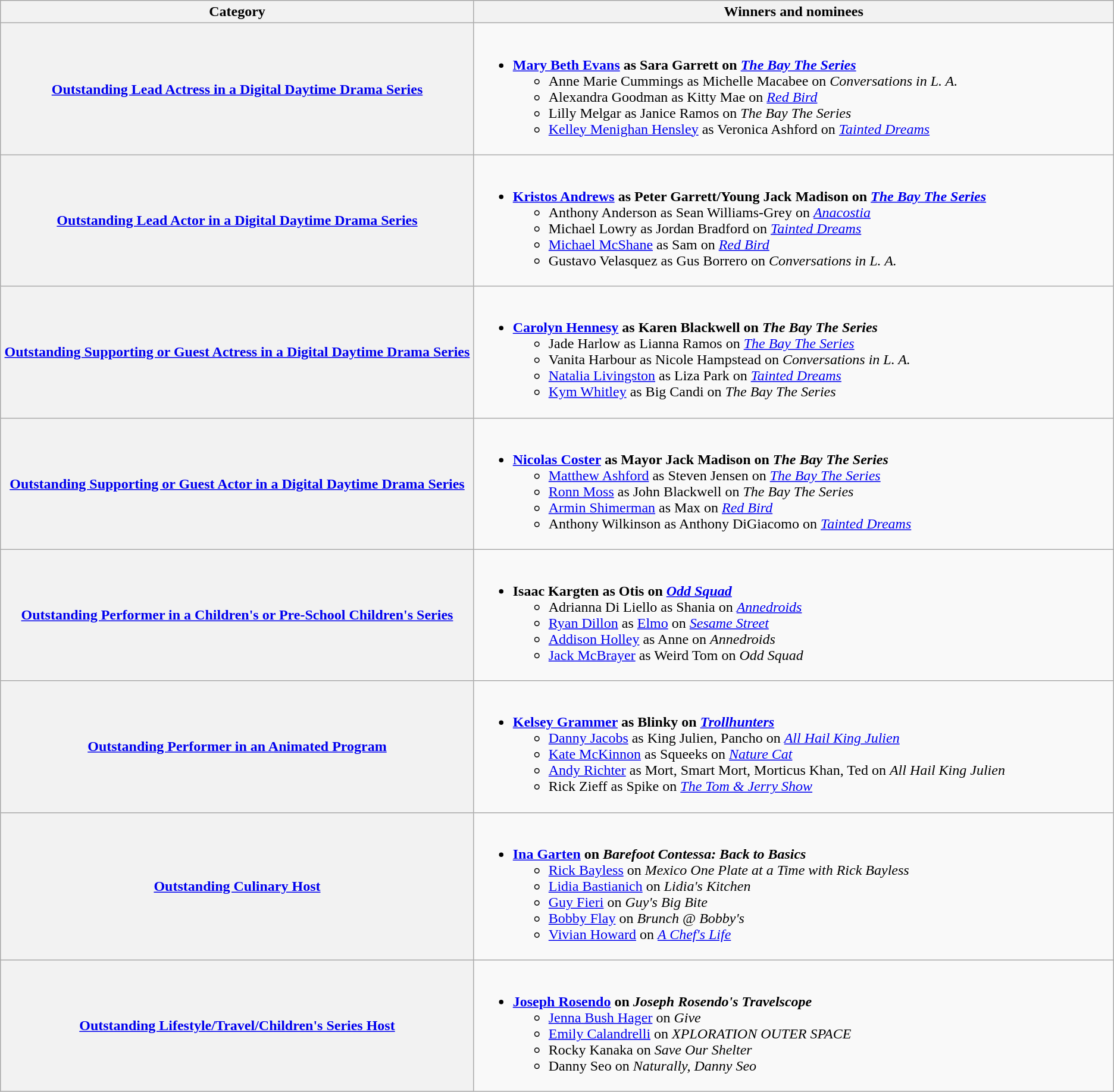<table class="wikitable sortable">
<tr>
<th scope="col" width="37%">Category</th>
<th scope="col" width="50%">Winners and nominees</th>
</tr>
<tr>
<th scope="row"><a href='#'>Outstanding Lead Actress in a Digital Daytime Drama Series</a></th>
<td><br><ul><li><strong><a href='#'>Mary Beth Evans</a> as Sara Garrett on <em><a href='#'>The Bay The Series</a></em> </strong> <ul><li>Anne Marie Cummings as Michelle Macabee on <em>Conversations in L. A.</em> </li><li>Alexandra Goodman as Kitty Mae on <em><a href='#'>Red Bird</a></em> </li><li>Lilly Melgar as Janice Ramos on <em>The Bay The Series</em> </li><li><a href='#'>Kelley Menighan Hensley</a> as Veronica Ashford on <em><a href='#'>Tainted Dreams</a></em> </li></ul></li></ul></td>
</tr>
<tr>
<th scope="row"><a href='#'>Outstanding Lead Actor in a Digital Daytime Drama Series</a></th>
<td><br><ul><li><strong><a href='#'>Kristos Andrews</a> as Peter Garrett/Young Jack Madison on <em><a href='#'>The Bay The Series</a></em> </strong> <ul><li>Anthony Anderson as Sean Williams-Grey on <em><a href='#'>Anacostia</a></em> </li><li>Michael Lowry as Jordan Bradford on <em><a href='#'>Tainted Dreams</a></em> </li><li><a href='#'>Michael McShane</a> as Sam on <em><a href='#'>Red Bird</a></em> </li><li>Gustavo Velasquez as Gus Borrero on <em>Conversations in L. A.</em> </li></ul></li></ul></td>
</tr>
<tr>
<th scope="row"><a href='#'>Outstanding Supporting or Guest Actress in a Digital Daytime Drama Series</a></th>
<td><br><ul><li><strong><a href='#'>Carolyn Hennesy</a> as Karen Blackwell on <em>The Bay The Series</em> </strong> <ul><li>Jade Harlow as Lianna Ramos on <em><a href='#'>The Bay The Series</a></em> </li><li>Vanita Harbour as Nicole Hampstead on <em>Conversations in L. A.</em> </li><li><a href='#'>Natalia Livingston</a> as Liza Park on <em><a href='#'>Tainted Dreams</a></em> </li><li><a href='#'>Kym Whitley</a> as Big Candi on <em>The Bay The Series</em> </li></ul></li></ul></td>
</tr>
<tr>
<th scope="row"><a href='#'>Outstanding Supporting or Guest Actor in a Digital Daytime Drama Series</a></th>
<td><br><ul><li><strong><a href='#'>Nicolas Coster</a> as Mayor Jack Madison on <em>The Bay The Series</em> </strong> <ul><li><a href='#'>Matthew Ashford</a> as Steven Jensen on <em><a href='#'>The Bay The Series</a></em> </li><li><a href='#'>Ronn Moss</a> as John Blackwell on <em>The Bay The Series</em> </li><li><a href='#'>Armin Shimerman</a> as Max on <em><a href='#'>Red Bird</a></em> </li><li>Anthony Wilkinson as Anthony DiGiacomo on <em><a href='#'>Tainted Dreams</a></em> </li></ul></li></ul></td>
</tr>
<tr>
<th scope="row"><a href='#'>Outstanding Performer in a Children's or Pre-School Children's Series</a></th>
<td><br><ul><li><strong>Isaac Kargten as Otis on <em><a href='#'>Odd Squad</a></em> </strong> <ul><li>Adrianna Di Liello as Shania on <em><a href='#'>Annedroids</a></em> </li><li><a href='#'>Ryan Dillon</a> as <a href='#'>Elmo</a> on <em><a href='#'>Sesame Street</a></em> </li><li><a href='#'>Addison Holley</a> as Anne on <em>Annedroids</em> </li><li><a href='#'>Jack McBrayer</a> as Weird Tom on <em>Odd Squad</em> </li></ul></li></ul></td>
</tr>
<tr>
<th scope="row"><a href='#'>Outstanding Performer in an Animated Program</a></th>
<td><br><ul><li><strong><a href='#'>Kelsey Grammer</a> as Blinky on <em><a href='#'>Trollhunters</a></em> </strong> <ul><li><a href='#'>Danny Jacobs</a> as King Julien, Pancho on <em><a href='#'>All Hail King Julien</a></em> </li><li><a href='#'>Kate McKinnon</a> as Squeeks on <em><a href='#'>Nature Cat</a></em> </li><li><a href='#'>Andy Richter</a> as Mort, Smart Mort, Morticus Khan, Ted on <em>All Hail King Julien</em> </li><li>Rick Zieff as Spike on <em><a href='#'>The Tom & Jerry Show</a></em> </li></ul></li></ul></td>
</tr>
<tr>
<th scope="row"><a href='#'>Outstanding Culinary Host</a></th>
<td><br><ul><li><strong><a href='#'>Ina Garten</a> on <em>Barefoot Contessa: Back to Basics</em> </strong> <ul><li><a href='#'>Rick Bayless</a> on <em>Mexico One Plate at a Time with Rick Bayless</em> </li><li><a href='#'>Lidia Bastianich</a> on <em>Lidia's Kitchen</em> </li><li><a href='#'>Guy Fieri</a> on <em>Guy's Big Bite</em> </li><li><a href='#'>Bobby Flay</a> on <em>Brunch @ Bobby's</em> </li><li><a href='#'>Vivian Howard</a> on <em><a href='#'>A Chef's Life</a></em> </li></ul></li></ul></td>
</tr>
<tr>
<th scope="row"><a href='#'>Outstanding Lifestyle/Travel/Children's Series Host</a></th>
<td><br><ul><li><strong><a href='#'>Joseph Rosendo</a> on <em>Joseph Rosendo's Travelscope</em> </strong><ul><li><a href='#'>Jenna Bush Hager</a> on <em>Give</em> </li><li><a href='#'>Emily Calandrelli</a> on <em>XPLORATION OUTER SPACE</em> </li><li>Rocky Kanaka on <em>Save Our Shelter</em> </li><li>Danny Seo on <em>Naturally, Danny Seo</em> </li></ul></li></ul></td>
</tr>
</table>
